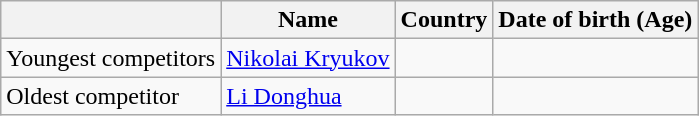<table class="wikitable sortable">
<tr>
<th></th>
<th>Name</th>
<th>Country</th>
<th>Date of birth (Age)</th>
</tr>
<tr>
<td>Youngest competitors</td>
<td><a href='#'>Nikolai Kryukov</a></td>
<td></td>
<td></td>
</tr>
<tr>
<td>Oldest competitor</td>
<td><a href='#'>Li Donghua</a></td>
<td></td>
<td></td>
</tr>
</table>
